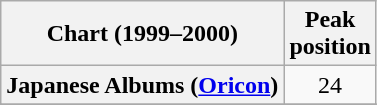<table class="wikitable plainrowheaders sortable" style="text-align:center;">
<tr>
<th>Chart (1999–2000)</th>
<th>Peak<br>position</th>
</tr>
<tr>
<th scope="row">Japanese Albums (<a href='#'>Oricon</a>)</th>
<td>24</td>
</tr>
<tr>
</tr>
<tr>
</tr>
</table>
